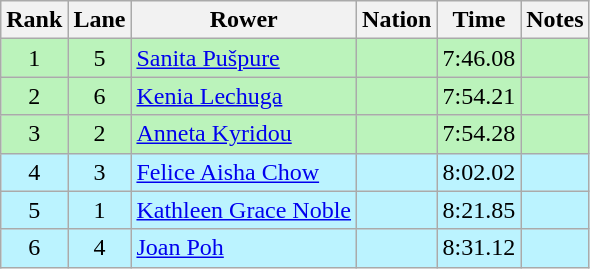<table class="wikitable sortable" style="text-align:center">
<tr>
<th>Rank</th>
<th>Lane</th>
<th>Rower</th>
<th>Nation</th>
<th>Time</th>
<th>Notes</th>
</tr>
<tr bgcolor=bbf3bb>
<td>1</td>
<td>5</td>
<td align="left"><a href='#'>Sanita Pušpure</a></td>
<td align="left"></td>
<td>7:46.08</td>
<td></td>
</tr>
<tr bgcolor=bbf3bb>
<td>2</td>
<td>6</td>
<td align="left"><a href='#'>Kenia Lechuga</a></td>
<td align="left"></td>
<td>7:54.21</td>
<td></td>
</tr>
<tr bgcolor=bbf3bb>
<td>3</td>
<td>2</td>
<td align="left"><a href='#'>Anneta Kyridou</a></td>
<td align="left"></td>
<td>7:54.28</td>
<td></td>
</tr>
<tr bgcolor=bbf3ff>
<td>4</td>
<td>3</td>
<td align="left"><a href='#'>Felice Aisha Chow</a></td>
<td align="left"></td>
<td>8:02.02</td>
<td></td>
</tr>
<tr bgcolor=bbf3ff>
<td>5</td>
<td>1</td>
<td align="left"><a href='#'>Kathleen Grace Noble</a></td>
<td align="left"></td>
<td>8:21.85</td>
<td></td>
</tr>
<tr bgcolor=bbf3ff>
<td>6</td>
<td>4</td>
<td align="left"><a href='#'>Joan Poh</a></td>
<td align="left"></td>
<td>8:31.12</td>
<td></td>
</tr>
</table>
